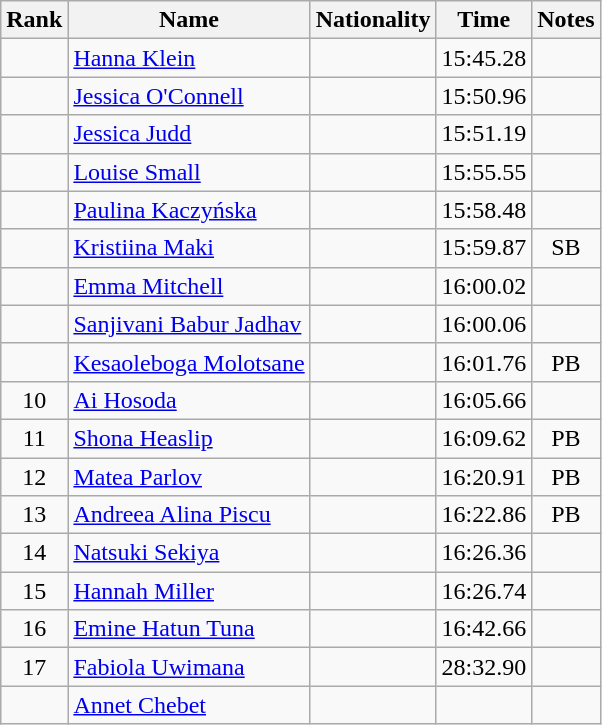<table class="wikitable sortable" style="text-align:center">
<tr>
<th>Rank</th>
<th>Name</th>
<th>Nationality</th>
<th>Time</th>
<th>Notes</th>
</tr>
<tr>
<td></td>
<td align=left><a href='#'>Hanna Klein</a></td>
<td align=left></td>
<td>15:45.28</td>
<td></td>
</tr>
<tr>
<td></td>
<td align=left><a href='#'>Jessica O'Connell</a></td>
<td align=left></td>
<td>15:50.96</td>
<td></td>
</tr>
<tr>
<td></td>
<td align=left><a href='#'>Jessica Judd</a></td>
<td align=left></td>
<td>15:51.19</td>
<td></td>
</tr>
<tr>
<td></td>
<td align=left><a href='#'>Louise Small</a></td>
<td align=left></td>
<td>15:55.55</td>
<td></td>
</tr>
<tr>
<td></td>
<td align=left><a href='#'>Paulina Kaczyńska</a></td>
<td align=left></td>
<td>15:58.48</td>
<td></td>
</tr>
<tr>
<td></td>
<td align=left><a href='#'>Kristiina Maki</a></td>
<td align=left></td>
<td>15:59.87</td>
<td>SB</td>
</tr>
<tr>
<td></td>
<td align=left><a href='#'>Emma Mitchell</a></td>
<td align=left></td>
<td>16:00.02</td>
<td></td>
</tr>
<tr>
<td></td>
<td align=left><a href='#'>Sanjivani Babur Jadhav</a></td>
<td align=left></td>
<td>16:00.06</td>
<td></td>
</tr>
<tr>
<td></td>
<td align=left><a href='#'>Kesaoleboga Molotsane</a></td>
<td align=left></td>
<td>16:01.76</td>
<td>PB</td>
</tr>
<tr>
<td>10</td>
<td align=left><a href='#'>Ai Hosoda</a></td>
<td align=left></td>
<td>16:05.66</td>
<td></td>
</tr>
<tr>
<td>11</td>
<td align=left><a href='#'>Shona Heaslip</a></td>
<td align=left></td>
<td>16:09.62</td>
<td>PB</td>
</tr>
<tr>
<td>12</td>
<td align=left><a href='#'>Matea Parlov</a></td>
<td align=left></td>
<td>16:20.91</td>
<td>PB</td>
</tr>
<tr>
<td>13</td>
<td align=left><a href='#'>Andreea Alina Piscu</a></td>
<td align=left></td>
<td>16:22.86</td>
<td>PB</td>
</tr>
<tr>
<td>14</td>
<td align=left><a href='#'>Natsuki Sekiya</a></td>
<td align=left></td>
<td>16:26.36</td>
<td></td>
</tr>
<tr>
<td>15</td>
<td align=left><a href='#'>Hannah Miller</a></td>
<td align=left></td>
<td>16:26.74</td>
<td></td>
</tr>
<tr>
<td>16</td>
<td align=left><a href='#'>Emine Hatun Tuna</a></td>
<td align=left></td>
<td>16:42.66</td>
<td></td>
</tr>
<tr>
<td>17</td>
<td align=left><a href='#'>Fabiola Uwimana</a></td>
<td align=left></td>
<td>28:32.90</td>
<td></td>
</tr>
<tr>
<td></td>
<td align=left><a href='#'>Annet Chebet</a></td>
<td align=left></td>
<td></td>
<td></td>
</tr>
</table>
